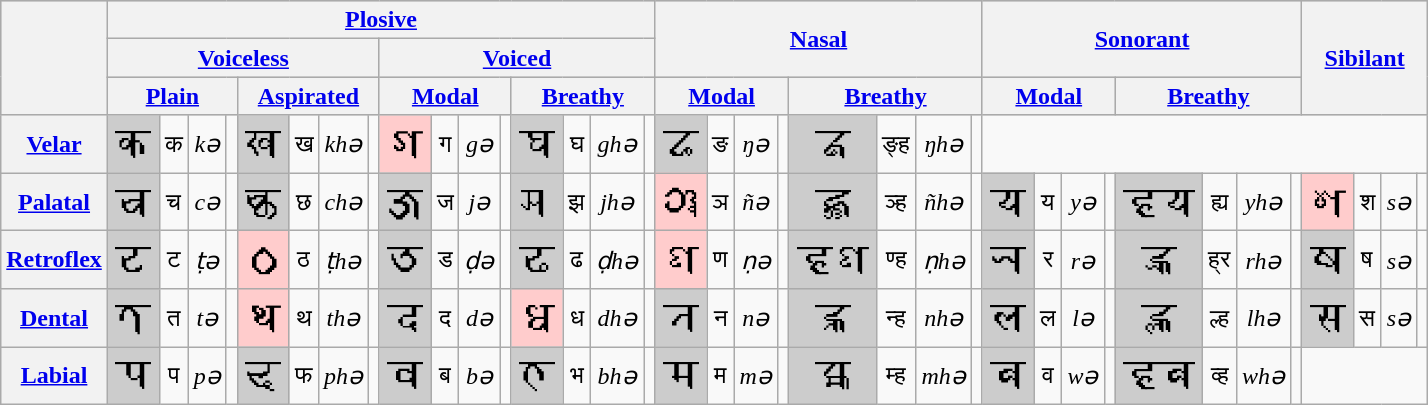<table class="wikitable" style="text-align:center">
<tr bgcolor="#CCCCCC">
<th bgcolor="#FFFFFF" rowspan="3"></th>
<th colspan="16"><a href='#'>Plosive</a></th>
<th colspan="8" rowspan="2"><a href='#'>Nasal</a></th>
<th colspan="8" rowspan="2"><a href='#'>Sonorant</a></th>
<th colspan="4" rowspan="3"><a href='#'>Sibilant</a></th>
</tr>
<tr bgcolor="#CCCCCC">
<th colspan="8"><a href='#'>Voiceless</a></th>
<th colspan="8"><a href='#'>Voiced</a></th>
</tr>
<tr bgcolor="#CCCCCC">
<th colspan="4"><a href='#'>Plain</a></th>
<th colspan="4"><a href='#'>Aspirated</a></th>
<th colspan="4"><a href='#'>Modal</a></th>
<th colspan="4"><a href='#'>Breathy</a></th>
<th colspan="4"><a href='#'>Modal</a></th>
<th colspan="4"><a href='#'>Breathy</a></th>
<th colspan="4"><a href='#'>Modal</a></th>
<th colspan="4"><a href='#'>Breathy</a></th>
</tr>
<tr align="center">
<th><a href='#'>Velar</a></th>
<td bgcolor="#CCCCCC" style="font-size:24px">𑐎</td>
<td>क</td>
<td><em>kə</em></td>
<td></td>
<td bgcolor="#CCCCCC" style="font-size:24px">𑐏</td>
<td>ख</td>
<td><em>khə</em></td>
<td></td>
<td bgcolor="#FFCCCC" style="font-size:24px">𑐐</td>
<td>ग</td>
<td><em>gə</em></td>
<td></td>
<td bgcolor="#CCCCCC" style="font-size:24px">𑐑</td>
<td>घ</td>
<td><em>ghə</em></td>
<td></td>
<td bgcolor="#CCCCCC" style="font-size:24px">𑐒</td>
<td>ङ</td>
<td><em>ŋə</em></td>
<td></td>
<td bgcolor="#CCCCCC" style="font-size:24px">𑐓</td>
<td>ङ्ह</td>
<td><em>ŋhə</em></td>
<td></td>
<td colspan="12"></td>
</tr>
<tr align="center">
<th><a href='#'>Palatal</a></th>
<td bgcolor="#CCCCCC" style="font-size:24px">𑐔</td>
<td>च</td>
<td><em>cə</em></td>
<td></td>
<td bgcolor="#CCCCCC" style="font-size:24px">𑐕</td>
<td>छ</td>
<td><em>chə</em></td>
<td></td>
<td bgcolor="#CCCCCC" style="font-size:24px">𑐖</td>
<td>ज</td>
<td><em>jə</em></td>
<td></td>
<td bgcolor="#CCCCCC" style="font-size:24px">𑐗</td>
<td>झ</td>
<td><em>jhə</em></td>
<td></td>
<td bgcolor="#FFCCCC" style="font-size:24px">𑐘</td>
<td>ञ</td>
<td><em>ñə</em></td>
<td></td>
<td bgcolor="#CCCCCC" style="font-size:24px">𑐙</td>
<td>ञ्ह</td>
<td><em>ñhə</em></td>
<td></td>
<td bgcolor="#CCCCCC" style="font-size:24px">𑐫</td>
<td>य</td>
<td><em>yə</em></td>
<td></td>
<td bgcolor="#CCCCCC" style="font-size:24px">𑐴𑑂𑐫</td>
<td>ह्य</td>
<td><em>yhə</em></td>
<td></td>
<td bgcolor="#FFCCCC" style="font-size:24px">𑐱</td>
<td>श</td>
<td><em>sə</em></td>
<td></td>
</tr>
<tr align="center">
<th><a href='#'>Retroflex</a></th>
<td bgcolor="#CCCCCC" style="font-size:24px">𑐚</td>
<td>ट</td>
<td><em>ṭə</em></td>
<td></td>
<td bgcolor="#FFCCCC" style="font-size:24px">𑐛</td>
<td>ठ</td>
<td><em>ṭhə</em></td>
<td></td>
<td bgcolor="#CCCCCC" style="font-size:24px">𑐜</td>
<td>ड</td>
<td><em>ḍə</em></td>
<td></td>
<td bgcolor="#CCCCCC" style="font-size:24px">𑐝</td>
<td>ढ</td>
<td><em>ḍhə</em></td>
<td></td>
<td bgcolor="#FFCCCC" style="font-size:24px">𑐞</td>
<td>ण</td>
<td><em>ṇə</em></td>
<td></td>
<td bgcolor="#CCCCCC" style="font-size:24px">𑐴𑑂𑐞</td>
<td>ण्ह</td>
<td><em>ṇhə</em></td>
<td></td>
<td bgcolor="#CCCCCC" style="font-size:24px">𑐬</td>
<td>र</td>
<td><em>rə</em></td>
<td></td>
<td bgcolor="#CCCCCC" style="font-size:24px">𑐭</td>
<td>ह्र</td>
<td><em>rhə</em></td>
<td></td>
<td bgcolor="#CCCCCC" style="font-size:24px">𑐲</td>
<td>ष</td>
<td><em>sə</em></td>
<td></td>
</tr>
<tr align="center">
<th><a href='#'>Dental</a></th>
<td bgcolor="#CCCCCC" style="font-size:24px">𑐟</td>
<td>त</td>
<td><em>tə</em></td>
<td></td>
<td bgcolor="#FFCCCC" style="font-size:24px">𑐠</td>
<td>थ</td>
<td><em>thə</em></td>
<td></td>
<td bgcolor="#CCCCCC" style="font-size:24px">𑐡</td>
<td>द</td>
<td><em>də</em></td>
<td></td>
<td bgcolor="#FFCCCC" style="font-size:24px">𑐢</td>
<td>ध</td>
<td><em>dhə</em></td>
<td></td>
<td bgcolor="#CCCCCC" style="font-size:24px">𑐣</td>
<td>न</td>
<td><em>nə</em></td>
<td></td>
<td bgcolor="#CCCCCC" style="font-size:24px">𑐤</td>
<td>न्ह</td>
<td><em>nhə</em></td>
<td></td>
<td bgcolor="#CCCCCC" style="font-size:24px">𑐮</td>
<td>ल</td>
<td><em>lə</em></td>
<td></td>
<td bgcolor="#CCCCCC" style="font-size:24px">𑐯</td>
<td>ल्ह</td>
<td><em>lhə</em></td>
<td></td>
<td bgcolor="#CCCCCC" style="font-size:24px">𑐳</td>
<td>स</td>
<td><em>sə</em></td>
<td></td>
</tr>
<tr align="center">
<th><a href='#'>Labial</a></th>
<td bgcolor="#CCCCCC" style="font-size:24px">𑐥</td>
<td>प</td>
<td><em>pə</em></td>
<td></td>
<td bgcolor="#CCCCCC" style="font-size:24px">𑐦</td>
<td>फ</td>
<td><em>phə</em></td>
<td></td>
<td bgcolor="#CCCCCC" style="font-size:24px">𑐧</td>
<td>ब</td>
<td><em>bə</em></td>
<td></td>
<td bgcolor="#CCCCCC" style="font-size:24px">𑐨</td>
<td>भ</td>
<td><em>bhə</em></td>
<td></td>
<td bgcolor="#CCCCCC" style="font-size:24px">𑐩</td>
<td>म</td>
<td><em>mə</em></td>
<td></td>
<td bgcolor="#CCCCCC" style="font-size:24px">𑐪</td>
<td>म्ह</td>
<td><em>mhə</em></td>
<td></td>
<td bgcolor="#CCCCCC" style="font-size:24px">𑐰</td>
<td>व</td>
<td><em>wə</em></td>
<td></td>
<td bgcolor="#CCCCCC" style="font-size:24px">𑐴𑑂𑐰</td>
<td>व्ह</td>
<td><em>whə</em></td>
<td></td>
<td colspan="4"></td>
</tr>
</table>
